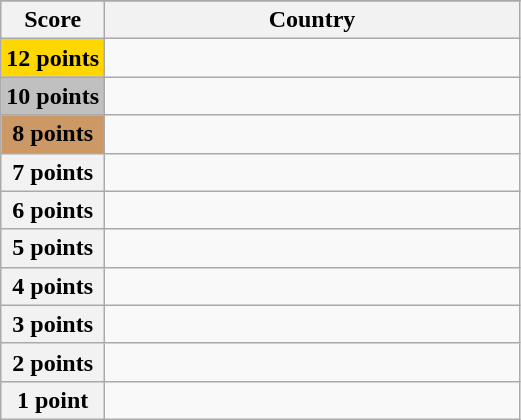<table class="wikitable">
<tr>
</tr>
<tr>
<th scope="col" width="20%">Score</th>
<th scope="col">Country</th>
</tr>
<tr>
<th scope="row" style="background:gold">12 points</th>
<td></td>
</tr>
<tr>
<th scope="row" style="background:silver">10 points</th>
<td></td>
</tr>
<tr>
<th scope="row" style="background:#CC9966">8 points</th>
<td></td>
</tr>
<tr>
<th scope="row">7 points</th>
<td></td>
</tr>
<tr>
<th scope="row">6 points</th>
<td></td>
</tr>
<tr>
<th scope="row">5 points</th>
<td></td>
</tr>
<tr>
<th scope="row">4 points</th>
<td></td>
</tr>
<tr>
<th scope="row">3 points</th>
<td></td>
</tr>
<tr>
<th scope="row">2 points</th>
<td></td>
</tr>
<tr>
<th scope="row">1 point</th>
<td></td>
</tr>
</table>
